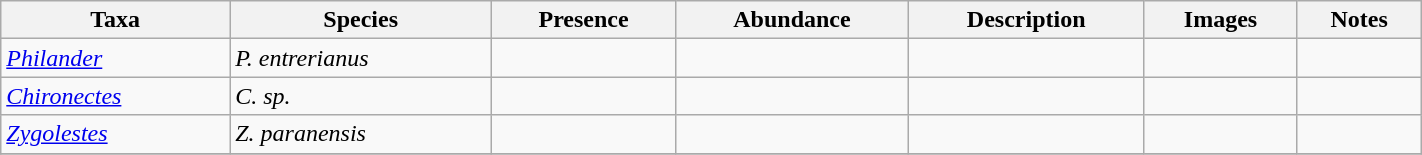<table class="wikitable sortable" align="center" width="75%">
<tr>
<th>Taxa</th>
<th>Species</th>
<th>Presence</th>
<th>Abundance</th>
<th>Description</th>
<th>Images</th>
<th>Notes</th>
</tr>
<tr>
<td><em><a href='#'>Philander</a></em></td>
<td><em>P. entrerianus</em></td>
<td></td>
<td></td>
<td></td>
<td></td>
<td></td>
</tr>
<tr>
<td><em><a href='#'>Chironectes</a></em></td>
<td><em>C. sp.</em></td>
<td></td>
<td></td>
<td></td>
<td></td>
<td></td>
</tr>
<tr>
<td><em><a href='#'>Zygolestes</a></em></td>
<td><em>Z. paranensis</em></td>
<td></td>
<td></td>
<td></td>
<td></td>
<td></td>
</tr>
<tr>
</tr>
</table>
